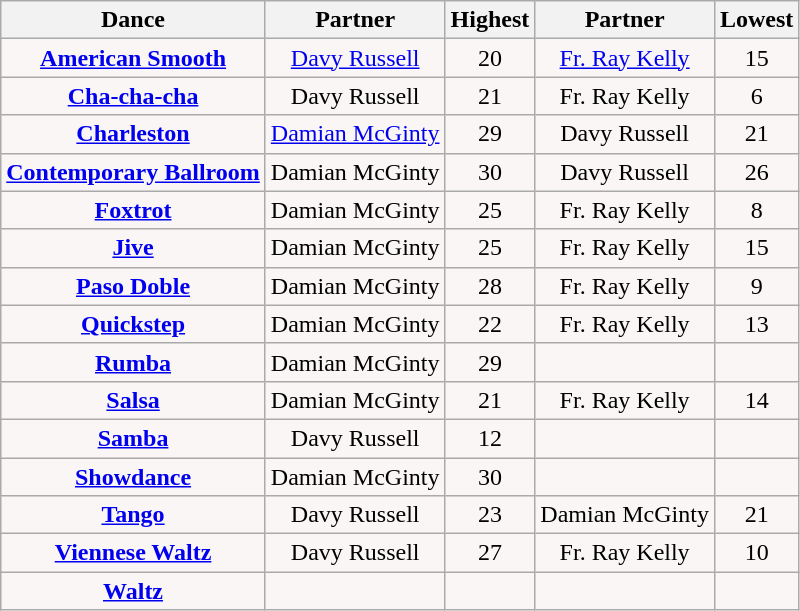<table class="wikitable sortable collapsed">
<tr style="text-align:Center; background:cc;">
<th>Dance</th>
<th>Partner</th>
<th>Highest</th>
<th>Partner</th>
<th>Lowest</th>
</tr>
<tr style="text-align: center; background:#faf6f6">
<td><strong><a href='#'>American Smooth</a></strong></td>
<td><a href='#'>Davy Russell</a></td>
<td>20</td>
<td><a href='#'>Fr. Ray Kelly</a></td>
<td>15</td>
</tr>
<tr style="text-align: center; background:#faf6f6">
<td><strong><a href='#'>Cha-cha-cha</a></strong></td>
<td>Davy Russell</td>
<td>21</td>
<td>Fr. Ray Kelly</td>
<td>6</td>
</tr>
<tr style="text-align: center; background:#faf6f6">
<td><strong><a href='#'>Charleston</a></strong></td>
<td><a href='#'>Damian McGinty</a></td>
<td>29</td>
<td>Davy Russell</td>
<td>21</td>
</tr>
<tr style="text-align: center; background:#faf6f6">
<td><strong><a href='#'>Contemporary Ballroom</a></strong></td>
<td>Damian McGinty</td>
<td>30</td>
<td>Davy Russell</td>
<td>26</td>
</tr>
<tr style="text-align: center; background:#faf6f6">
<td><strong><a href='#'>Foxtrot</a></strong></td>
<td>Damian McGinty</td>
<td>25</td>
<td>Fr. Ray Kelly</td>
<td>8</td>
</tr>
<tr style="text-align: center; background:#faf6f6">
<td><strong><a href='#'>Jive</a></strong></td>
<td>Damian McGinty</td>
<td>25</td>
<td>Fr. Ray Kelly</td>
<td>15</td>
</tr>
<tr style="text-align: center; background:#faf6f6">
<td><strong><a href='#'>Paso Doble</a></strong></td>
<td>Damian McGinty</td>
<td>28</td>
<td>Fr. Ray Kelly</td>
<td>9</td>
</tr>
<tr style="text-align: center; background:#faf6f6">
<td><strong><a href='#'>Quickstep</a></strong></td>
<td>Damian McGinty</td>
<td>22</td>
<td>Fr. Ray Kelly</td>
<td>13</td>
</tr>
<tr style="text-align: center; background:#faf6f6">
<td><strong><a href='#'>Rumba</a></strong></td>
<td>Damian McGinty</td>
<td>29</td>
<td></td>
<td></td>
</tr>
<tr style="text-align: center; background:#faf6f6">
<td><strong><a href='#'>Salsa</a></strong></td>
<td>Damian McGinty</td>
<td>21</td>
<td>Fr. Ray Kelly</td>
<td>14</td>
</tr>
<tr style="text-align: center; background:#faf6f6">
<td><strong><a href='#'>Samba</a></strong></td>
<td>Davy Russell</td>
<td>12</td>
<td></td>
<td></td>
</tr>
<tr style="text-align: center; background:#faf6f6">
<td><strong><a href='#'>Showdance</a></strong></td>
<td>Damian McGinty</td>
<td>30</td>
<td></td>
<td></td>
</tr>
<tr style="text-align: center; background:#faf6f6">
<td><strong><a href='#'>Tango</a></strong></td>
<td>Davy Russell</td>
<td>23</td>
<td>Damian McGinty</td>
<td>21</td>
</tr>
<tr style="text-align: center; background:#faf6f6">
<td><strong><a href='#'>Viennese Waltz</a></strong></td>
<td>Davy Russell</td>
<td>27</td>
<td>Fr. Ray Kelly</td>
<td>10</td>
</tr>
<tr style="text-align: center; background:#faf6f6">
<td><strong><a href='#'>Waltz</a></strong></td>
<td></td>
<td></td>
<td></td>
<td></td>
</tr>
</table>
